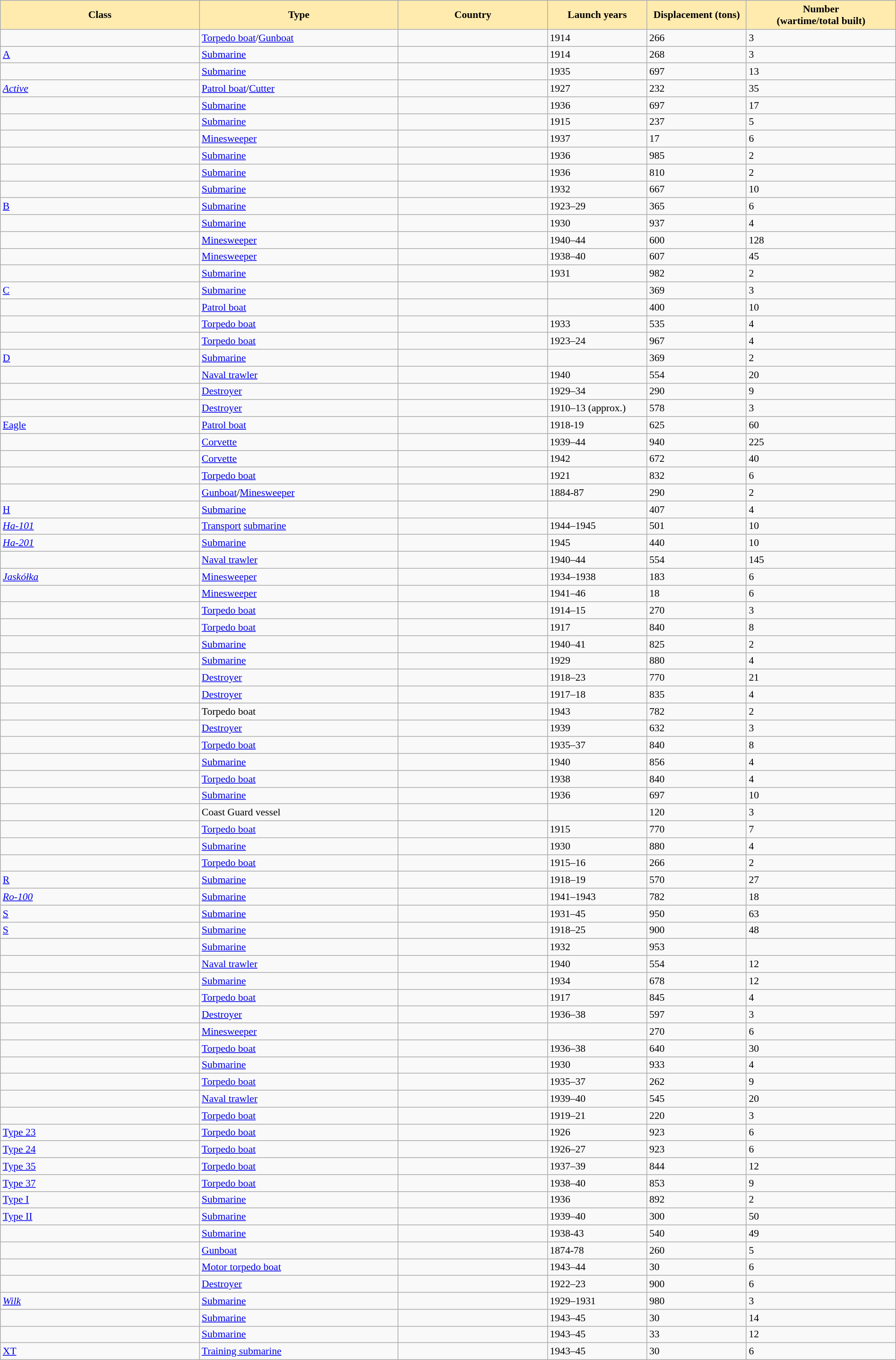<table class="wikitable sortable" style="width:100%; font-size: 90%; text-align: left">
<tr>
<th style="width:20%; background: #ffebad;">Class</th>
<th style="width:20%; background: #ffebad;">Type</th>
<th style="width:15%; background: #ffebad;">Country</th>
<th style="width:10%; background: #ffebad;">Launch years</th>
<th style="width:10%; background: #ffebad;">Displacement (tons)</th>
<th style="width:15%; background: #ffebad;">Number<br>(wartime/total built)</th>
</tr>
<tr>
<td></td>
<td><a href='#'>Torpedo boat</a>/<a href='#'>Gunboat</a></td>
<td></td>
<td>1914</td>
<td>266</td>
<td>3</td>
</tr>
<tr>
<td><a href='#'>A</a></td>
<td><a href='#'>Submarine</a></td>
<td></td>
<td>1914</td>
<td>268</td>
<td>3</td>
</tr>
<tr>
<td></td>
<td><a href='#'>Submarine</a></td>
<td></td>
<td>1935</td>
<td>697</td>
<td>13</td>
</tr>
<tr>
<td><a href='#'><em>Active</em></a></td>
<td><a href='#'>Patrol boat</a>/<a href='#'>Cutter</a></td>
<td></td>
<td>1927</td>
<td>232</td>
<td>35</td>
</tr>
<tr>
<td></td>
<td><a href='#'>Submarine</a></td>
<td></td>
<td>1936</td>
<td>697</td>
<td>17</td>
</tr>
<tr>
<td></td>
<td><a href='#'>Submarine</a></td>
<td></td>
<td>1915</td>
<td>237</td>
<td>5</td>
</tr>
<tr>
<td></td>
<td><a href='#'>Minesweeper</a></td>
<td></td>
<td>1937</td>
<td>17</td>
<td>6</td>
</tr>
<tr>
<td></td>
<td><a href='#'>Submarine</a></td>
<td></td>
<td>1936</td>
<td>985</td>
<td>2</td>
</tr>
<tr>
<td></td>
<td><a href='#'>Submarine</a></td>
<td></td>
<td>1936</td>
<td>810</td>
<td>2</td>
</tr>
<tr>
<td></td>
<td><a href='#'>Submarine</a></td>
<td></td>
<td>1932</td>
<td>667</td>
<td>10</td>
</tr>
<tr>
<td><a href='#'>B</a></td>
<td><a href='#'>Submarine</a></td>
<td></td>
<td>1923–29</td>
<td>365</td>
<td>6</td>
</tr>
<tr>
<td></td>
<td><a href='#'>Submarine</a></td>
<td></td>
<td>1930</td>
<td>937</td>
<td>4</td>
</tr>
<tr>
<td></td>
<td><a href='#'>Minesweeper</a></td>
<td></td>
<td>1940–44</td>
<td>600</td>
<td>128</td>
</tr>
<tr>
<td></td>
<td><a href='#'>Minesweeper</a></td>
<td></td>
<td>1938–40</td>
<td>607</td>
<td>45</td>
</tr>
<tr>
<td></td>
<td><a href='#'>Submarine</a></td>
<td></td>
<td>1931</td>
<td>982</td>
<td>2</td>
</tr>
<tr>
<td><a href='#'>C</a></td>
<td><a href='#'>Submarine</a></td>
<td></td>
<td></td>
<td>369</td>
<td>3</td>
</tr>
<tr>
<td></td>
<td><a href='#'>Patrol boat</a></td>
<td></td>
<td></td>
<td>400</td>
<td>10</td>
</tr>
<tr>
<td></td>
<td><a href='#'>Torpedo boat</a></td>
<td></td>
<td>1933</td>
<td>535</td>
<td>4</td>
</tr>
<tr>
<td></td>
<td><a href='#'>Torpedo boat</a></td>
<td></td>
<td>1923–24</td>
<td>967</td>
<td>4</td>
</tr>
<tr>
<td><a href='#'>D</a></td>
<td><a href='#'>Submarine</a></td>
<td></td>
<td></td>
<td>369</td>
<td>2</td>
</tr>
<tr>
<td></td>
<td><a href='#'>Naval trawler</a></td>
<td></td>
<td>1940</td>
<td>554</td>
<td>20</td>
</tr>
<tr>
<td></td>
<td><a href='#'>Destroyer</a></td>
<td></td>
<td>1929–34</td>
<td>290</td>
<td>9</td>
</tr>
<tr>
<td></td>
<td><a href='#'>Destroyer</a></td>
<td></td>
<td>1910–13 (approx.)</td>
<td>578</td>
<td>3</td>
</tr>
<tr>
<td><a href='#'>Eagle</a></td>
<td><a href='#'>Patrol boat</a></td>
<td></td>
<td>1918-19</td>
<td>625</td>
<td>60</td>
</tr>
<tr>
<td></td>
<td><a href='#'>Corvette</a></td>
<td></td>
<td>1939–44</td>
<td>940</td>
<td>225</td>
</tr>
<tr>
<td></td>
<td><a href='#'>Corvette</a></td>
<td></td>
<td>1942</td>
<td>672</td>
<td>40</td>
</tr>
<tr>
<td></td>
<td><a href='#'>Torpedo boat</a></td>
<td></td>
<td>1921</td>
<td>832</td>
<td>6</td>
</tr>
<tr>
<td></td>
<td><a href='#'>Gunboat</a>/<a href='#'>Minesweeper</a></td>
<td></td>
<td>1884-87</td>
<td>290</td>
<td>2</td>
</tr>
<tr>
<td><a href='#'>H</a></td>
<td><a href='#'>Submarine</a></td>
<td></td>
<td></td>
<td>407</td>
<td>4</td>
</tr>
<tr>
<td><a href='#'><em>Ha-101</em></a></td>
<td><a href='#'>Transport</a> <a href='#'>submarine</a></td>
<td></td>
<td>1944–1945</td>
<td>501</td>
<td>10</td>
</tr>
<tr>
<td><a href='#'><em>Ha-201</em></a></td>
<td><a href='#'>Submarine</a></td>
<td></td>
<td>1945</td>
<td>440</td>
<td>10</td>
</tr>
<tr>
<td></td>
<td><a href='#'>Naval trawler</a></td>
<td></td>
<td>1940–44</td>
<td>554</td>
<td>145</td>
</tr>
<tr>
<td><a href='#'><em>Jaskółka</em></a></td>
<td><a href='#'>Minesweeper</a></td>
<td></td>
<td>1934–1938</td>
<td>183</td>
<td>6</td>
</tr>
<tr>
<td></td>
<td><a href='#'>Minesweeper</a></td>
<td></td>
<td>1941–46</td>
<td>18</td>
<td>6</td>
</tr>
<tr>
<td></td>
<td><a href='#'>Torpedo boat</a></td>
<td></td>
<td>1914–15</td>
<td>270</td>
<td>3</td>
</tr>
<tr>
<td></td>
<td><a href='#'>Torpedo boat</a></td>
<td></td>
<td>1917</td>
<td>840</td>
<td>8</td>
</tr>
<tr>
<td></td>
<td><a href='#'>Submarine</a></td>
<td></td>
<td>1940–41</td>
<td>825</td>
<td>2</td>
</tr>
<tr>
<td></td>
<td><a href='#'>Submarine</a></td>
<td></td>
<td>1929</td>
<td>880</td>
<td>4</td>
</tr>
<tr>
<td></td>
<td><a href='#'>Destroyer</a></td>
<td></td>
<td>1918–23</td>
<td>770</td>
<td>21</td>
</tr>
<tr>
<td></td>
<td><a href='#'>Destroyer</a></td>
<td></td>
<td>1917–18</td>
<td>835</td>
<td>4</td>
</tr>
<tr>
<td></td>
<td>Torpedo boat</td>
<td></td>
<td>1943</td>
<td>782</td>
<td>2</td>
</tr>
<tr>
<td></td>
<td><a href='#'>Destroyer</a></td>
<td></td>
<td>1939</td>
<td>632</td>
<td>3</td>
</tr>
<tr>
<td></td>
<td><a href='#'>Torpedo boat</a></td>
<td></td>
<td>1935–37</td>
<td>840</td>
<td>8</td>
</tr>
<tr>
<td></td>
<td><a href='#'>Submarine</a></td>
<td></td>
<td>1940</td>
<td>856</td>
<td>4</td>
</tr>
<tr>
<td></td>
<td><a href='#'>Torpedo boat</a></td>
<td></td>
<td>1938</td>
<td>840</td>
<td>4</td>
</tr>
<tr>
<td></td>
<td><a href='#'>Submarine</a></td>
<td></td>
<td>1936</td>
<td>697</td>
<td>10</td>
</tr>
<tr>
<td></td>
<td>Coast Guard vessel</td>
<td></td>
<td></td>
<td>120</td>
<td>3</td>
</tr>
<tr>
<td></td>
<td><a href='#'>Torpedo boat</a></td>
<td></td>
<td>1915</td>
<td>770</td>
<td>7</td>
</tr>
<tr>
<td></td>
<td><a href='#'>Submarine</a></td>
<td></td>
<td>1930</td>
<td>880</td>
<td>4</td>
</tr>
<tr>
<td></td>
<td><a href='#'>Torpedo boat</a></td>
<td></td>
<td>1915–16</td>
<td>266</td>
<td>2</td>
</tr>
<tr>
<td><a href='#'>R</a></td>
<td><a href='#'>Submarine</a></td>
<td></td>
<td>1918–19</td>
<td>570</td>
<td>27</td>
</tr>
<tr>
<td><a href='#'><em>Ro-100</em></a></td>
<td><a href='#'>Submarine</a></td>
<td></td>
<td>1941–1943</td>
<td>782</td>
<td>18</td>
</tr>
<tr>
<td><a href='#'>S</a></td>
<td><a href='#'>Submarine</a></td>
<td></td>
<td>1931–45</td>
<td>950</td>
<td>63</td>
</tr>
<tr>
<td><a href='#'>S</a></td>
<td><a href='#'>Submarine</a></td>
<td></td>
<td>1918–25</td>
<td>900</td>
<td>48</td>
</tr>
<tr>
<td></td>
<td><a href='#'>Submarine</a></td>
<td></td>
<td>1932</td>
<td>953</td>
<td></td>
</tr>
<tr>
<td></td>
<td><a href='#'>Naval trawler</a></td>
<td></td>
<td>1940</td>
<td>554</td>
<td>12</td>
</tr>
<tr>
<td></td>
<td><a href='#'>Submarine</a></td>
<td></td>
<td>1934</td>
<td>678</td>
<td>12</td>
</tr>
<tr>
<td></td>
<td><a href='#'>Torpedo boat</a></td>
<td></td>
<td>1917</td>
<td>845</td>
<td>4</td>
</tr>
<tr>
<td></td>
<td><a href='#'>Destroyer</a></td>
<td></td>
<td>1936–38</td>
<td>597</td>
<td>3</td>
</tr>
<tr>
<td></td>
<td><a href='#'>Minesweeper</a></td>
<td></td>
<td></td>
<td>270</td>
<td>6</td>
</tr>
<tr>
<td></td>
<td><a href='#'>Torpedo boat</a></td>
<td></td>
<td>1936–38</td>
<td>640</td>
<td>30</td>
</tr>
<tr>
<td></td>
<td><a href='#'>Submarine</a></td>
<td></td>
<td>1930</td>
<td>933</td>
<td>4</td>
</tr>
<tr>
<td></td>
<td><a href='#'>Torpedo boat</a></td>
<td></td>
<td>1935–37</td>
<td>262</td>
<td>9</td>
</tr>
<tr>
<td></td>
<td><a href='#'>Naval trawler</a></td>
<td></td>
<td>1939–40</td>
<td>545</td>
<td>20</td>
</tr>
<tr>
<td></td>
<td><a href='#'>Torpedo boat</a></td>
<td></td>
<td>1919–21</td>
<td>220</td>
<td>3</td>
</tr>
<tr>
<td><a href='#'>Type 23</a></td>
<td><a href='#'>Torpedo boat</a></td>
<td></td>
<td>1926</td>
<td>923</td>
<td>6</td>
</tr>
<tr>
<td><a href='#'>Type 24</a></td>
<td><a href='#'>Torpedo boat</a></td>
<td></td>
<td>1926–27</td>
<td>923</td>
<td>6</td>
</tr>
<tr>
<td><a href='#'>Type 35</a></td>
<td><a href='#'>Torpedo boat</a></td>
<td></td>
<td>1937–39</td>
<td>844</td>
<td>12</td>
</tr>
<tr>
<td><a href='#'>Type 37</a></td>
<td><a href='#'>Torpedo boat</a></td>
<td></td>
<td>1938–40</td>
<td>853</td>
<td>9</td>
</tr>
<tr>
<td><a href='#'>Type I</a></td>
<td><a href='#'>Submarine</a></td>
<td></td>
<td>1936</td>
<td>892</td>
<td>2</td>
</tr>
<tr>
<td><a href='#'>Type II</a></td>
<td><a href='#'>Submarine</a></td>
<td></td>
<td>1939–40</td>
<td>300</td>
<td>50</td>
</tr>
<tr>
<td></td>
<td><a href='#'>Submarine</a></td>
<td></td>
<td>1938-43</td>
<td>540</td>
<td>49</td>
</tr>
<tr>
<td></td>
<td><a href='#'>Gunboat</a></td>
<td></td>
<td>1874-78</td>
<td>260</td>
<td>5</td>
</tr>
<tr>
<td></td>
<td><a href='#'>Motor torpedo boat</a></td>
<td></td>
<td>1943–44</td>
<td>30</td>
<td>6</td>
</tr>
<tr>
<td></td>
<td><a href='#'>Destroyer</a></td>
<td></td>
<td>1922–23</td>
<td>900</td>
<td>6</td>
</tr>
<tr>
<td><a href='#'><em>Wilk</em></a></td>
<td><a href='#'>Submarine</a></td>
<td></td>
<td>1929–1931</td>
<td>980</td>
<td>3</td>
</tr>
<tr>
<td></td>
<td><a href='#'>Submarine</a></td>
<td></td>
<td>1943–45</td>
<td>30</td>
<td>14</td>
</tr>
<tr>
<td></td>
<td><a href='#'>Submarine</a></td>
<td></td>
<td>1943–45</td>
<td>33</td>
<td>12</td>
</tr>
<tr>
<td><a href='#'>XT</a></td>
<td><a href='#'>Training submarine</a></td>
<td></td>
<td>1943–45</td>
<td>30</td>
<td>6</td>
</tr>
</table>
